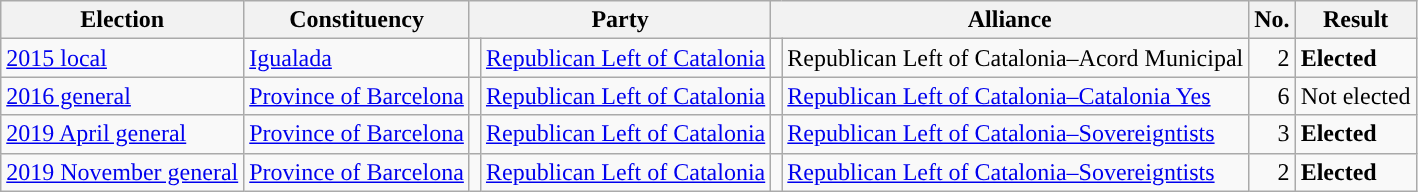<table class="wikitable" style="text-align:left;">
<tr>
<th scope=col>Election</th>
<th scope=col>Constituency</th>
<th scope=col colspan="2">Party</th>
<th scope=col colspan="2">Alliance</th>
<th scope=col>No.</th>
<th scope=col>Result</th>
</tr>
<tr>
<td><a href='#'>2015 local</a></td>
<td><a href='#'>Igualada</a></td>
<td style="background:"></td>
<td><a href='#'>Republican Left of Catalonia</a></td>
<td></td>
<td>Republican Left of Catalonia–Acord Municipal</td>
<td align=right>2</td>
<td><strong>Elected</strong></td>
</tr>
<tr>
<td><a href='#'>2016 general</a></td>
<td><a href='#'>Province of Barcelona</a></td>
<td style="background:"></td>
<td><a href='#'>Republican Left of Catalonia</a></td>
<td style="background:"></td>
<td><a href='#'>Republican Left of Catalonia–Catalonia Yes</a></td>
<td align=right>6</td>
<td>Not elected</td>
</tr>
<tr>
<td><a href='#'>2019 April general</a></td>
<td><a href='#'>Province of Barcelona</a></td>
<td style="background:"></td>
<td><a href='#'>Republican Left of Catalonia</a></td>
<td style="background:"></td>
<td><a href='#'>Republican Left of Catalonia–Sovereigntists</a></td>
<td align=right>3</td>
<td><strong>Elected</strong></td>
</tr>
<tr>
<td><a href='#'>2019 November general</a></td>
<td><a href='#'>Province of Barcelona</a></td>
<td style="background:"></td>
<td><a href='#'>Republican Left of Catalonia</a></td>
<td style="background:"></td>
<td><a href='#'>Republican Left of Catalonia–Sovereigntists</a></td>
<td align=right>2</td>
<td><strong>Elected</strong></td>
</tr>
</table>
